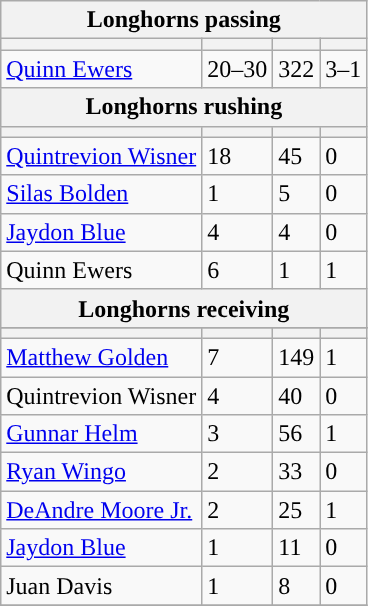<table class="wikitable plainrowheaders">
<tr>
<th colspan="6">Longhorns passing</th>
</tr>
<tr>
<th scope="col"></th>
<th scope="col"></th>
<th scope="col"></th>
<th scope="col"></th>
</tr>
<tr>
<td><a href='#'>Quinn Ewers</a></td>
<td>20–30</td>
<td>322</td>
<td>3–1</td>
</tr>
<tr>
<th colspan="6">Longhorns rushing</th>
</tr>
<tr>
<th scope="col"></th>
<th scope="col"></th>
<th scope="col"></th>
<th scope="col"></th>
</tr>
<tr>
<td><a href='#'>Quintrevion Wisner</a></td>
<td>18</td>
<td>45</td>
<td>0</td>
</tr>
<tr>
<td><a href='#'>Silas Bolden</a></td>
<td>1</td>
<td>5</td>
<td>0</td>
</tr>
<tr>
<td><a href='#'>Jaydon Blue</a></td>
<td>4</td>
<td>4</td>
<td>0</td>
</tr>
<tr>
<td>Quinn Ewers</td>
<td>6</td>
<td>1</td>
<td>1</td>
</tr>
<tr>
<th colspan="6">Longhorns receiving</th>
</tr>
<tr>
</tr>
<tr>
<th scope="col"></th>
<th scope="col"></th>
<th scope="col"></th>
<th scope="col"></th>
</tr>
<tr>
<td><a href='#'>Matthew Golden</a></td>
<td>7</td>
<td>149</td>
<td>1</td>
</tr>
<tr>
<td>Quintrevion Wisner</td>
<td>4</td>
<td>40</td>
<td>0</td>
</tr>
<tr>
<td><a href='#'>Gunnar Helm</a></td>
<td>3</td>
<td>56</td>
<td>1</td>
</tr>
<tr>
<td><a href='#'>Ryan Wingo</a></td>
<td>2</td>
<td>33</td>
<td>0</td>
</tr>
<tr>
<td><a href='#'>DeAndre Moore Jr.</a></td>
<td>2</td>
<td>25</td>
<td>1</td>
</tr>
<tr>
<td><a href='#'>Jaydon Blue</a></td>
<td>1</td>
<td>11</td>
<td>0</td>
</tr>
<tr>
<td>Juan Davis</td>
<td>1</td>
<td>8</td>
<td>0</td>
</tr>
<tr>
</tr>
</table>
